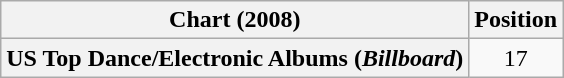<table class="wikitable plainrowheaders" style="text-align:center">
<tr>
<th scope="col">Chart (2008)</th>
<th scope="col">Position</th>
</tr>
<tr>
<th scope="row">US Top Dance/Electronic Albums (<em>Billboard</em>)</th>
<td>17</td>
</tr>
</table>
